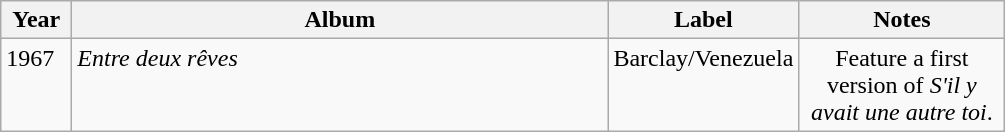<table class="wikitable">
<tr>
<th align="left" valign="top" width="40">Year</th>
<th align="left" valign="top" width="350">Album</th>
<th align="center" valign="top" width="70">Label</th>
<th align="left" valign="top" width="130">Notes</th>
</tr>
<tr>
<td align="left" valign="top">1967</td>
<td align="left" valign="top"><em>Entre deux rêves</em></td>
<td align="center" valign="top">Barclay/Venezuela</td>
<td align="center" valign="top">Feature a first version of <em>S'il y avait une autre toi</em>.</td>
</tr>
</table>
